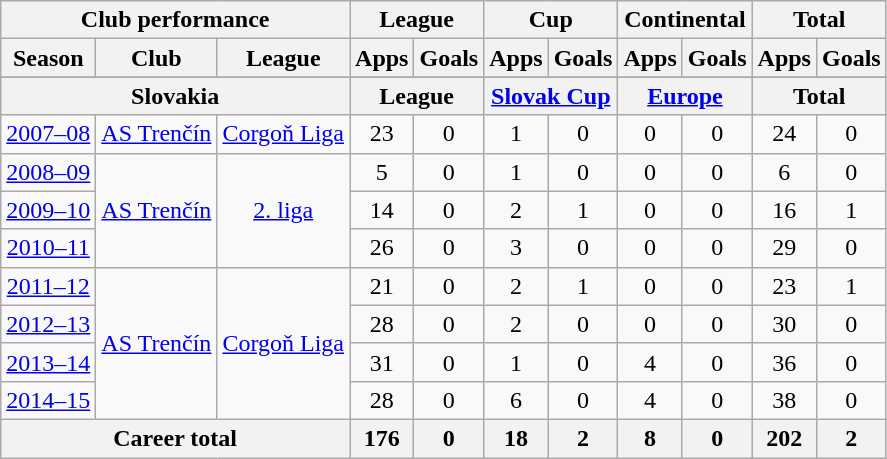<table class="wikitable" style="text-align:center">
<tr>
<th colspan=3>Club performance</th>
<th colspan=2>League</th>
<th colspan=2>Cup</th>
<th colspan=2>Continental</th>
<th colspan=2>Total</th>
</tr>
<tr>
<th>Season</th>
<th>Club</th>
<th>League</th>
<th>Apps</th>
<th>Goals</th>
<th>Apps</th>
<th>Goals</th>
<th>Apps</th>
<th>Goals</th>
<th>Apps</th>
<th>Goals</th>
</tr>
<tr>
</tr>
<tr>
<th colspan=3>Slovakia</th>
<th colspan=2>League</th>
<th colspan=2><a href='#'>Slovak Cup</a></th>
<th colspan=2><a href='#'>Europe</a></th>
<th colspan=2>Total</th>
</tr>
<tr>
<td><a href='#'>2007–08</a></td>
<td rowspan="1"><a href='#'>AS Trenčín</a></td>
<td rowspan="1"><a href='#'>Corgoň Liga</a></td>
<td>23</td>
<td>0</td>
<td>1</td>
<td>0</td>
<td>0</td>
<td>0</td>
<td>24</td>
<td>0</td>
</tr>
<tr>
<td><a href='#'>2008–09</a></td>
<td rowspan="3"><a href='#'>AS Trenčín</a></td>
<td rowspan="3"><a href='#'>2. liga</a></td>
<td>5</td>
<td>0</td>
<td>1</td>
<td>0</td>
<td>0</td>
<td>0</td>
<td>6</td>
<td>0</td>
</tr>
<tr>
<td><a href='#'>2009–10</a></td>
<td>14</td>
<td>0</td>
<td>2</td>
<td>1</td>
<td>0</td>
<td>0</td>
<td>16</td>
<td>1</td>
</tr>
<tr>
<td><a href='#'>2010–11</a></td>
<td>26</td>
<td>0</td>
<td>3</td>
<td>0</td>
<td>0</td>
<td>0</td>
<td>29</td>
<td>0</td>
</tr>
<tr>
<td><a href='#'>2011–12</a></td>
<td rowspan="4"><a href='#'>AS Trenčín</a></td>
<td rowspan="4"><a href='#'>Corgoň Liga</a></td>
<td>21</td>
<td>0</td>
<td>2</td>
<td>1</td>
<td>0</td>
<td>0</td>
<td>23</td>
<td>1</td>
</tr>
<tr>
<td><a href='#'>2012–13</a></td>
<td>28</td>
<td>0</td>
<td>2</td>
<td>0</td>
<td>0</td>
<td>0</td>
<td>30</td>
<td>0</td>
</tr>
<tr>
<td><a href='#'>2013–14</a></td>
<td>31</td>
<td>0</td>
<td>1</td>
<td>0</td>
<td>4</td>
<td>0</td>
<td>36</td>
<td>0</td>
</tr>
<tr>
<td><a href='#'>2014–15</a></td>
<td>28</td>
<td>0</td>
<td>6</td>
<td>0</td>
<td>4</td>
<td>0</td>
<td>38</td>
<td>0</td>
</tr>
<tr>
<th colspan=3>Career total</th>
<th>176</th>
<th>0</th>
<th>18</th>
<th>2</th>
<th>8</th>
<th>0</th>
<th>202</th>
<th>2</th>
</tr>
</table>
